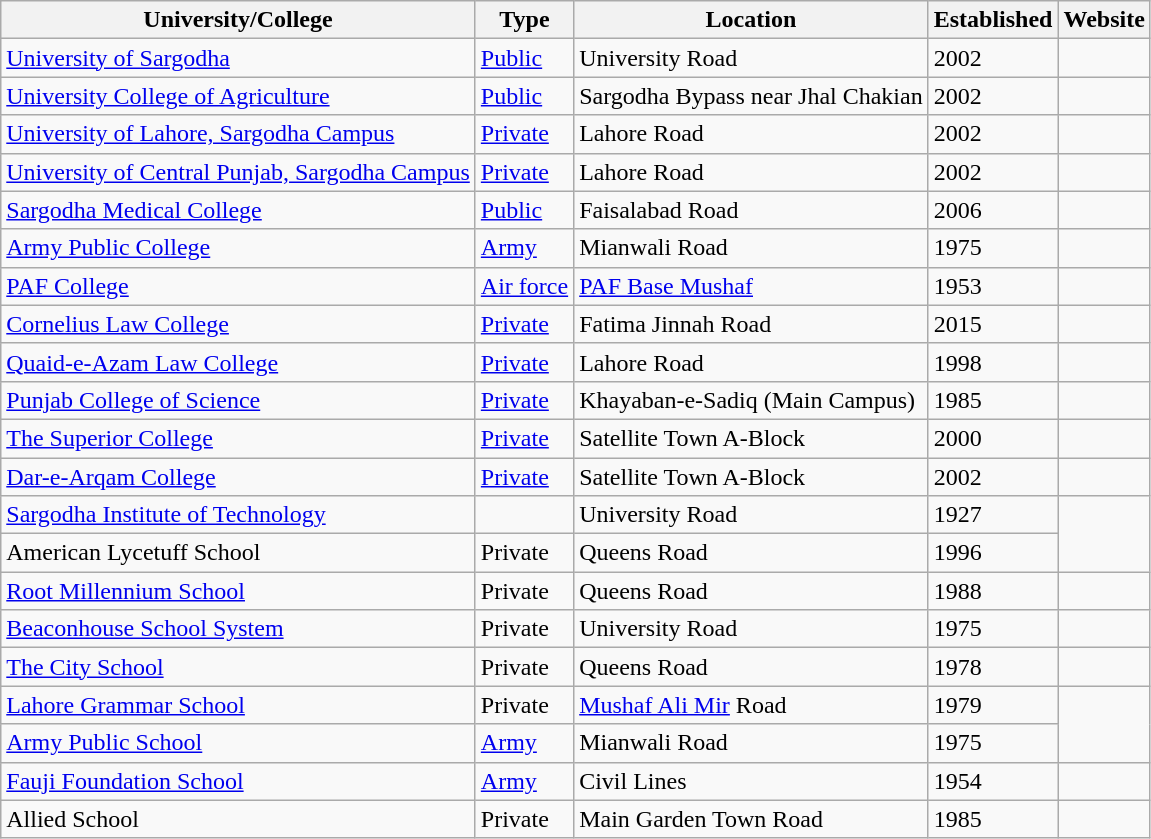<table class="wikitable sortable" style="text-align:left;">
<tr>
<th>University/College</th>
<th>Type</th>
<th>Location</th>
<th>Established</th>
<th>Website</th>
</tr>
<tr>
<td><a href='#'>University of Sargodha</a></td>
<td><a href='#'>Public</a></td>
<td>University Road</td>
<td>2002</td>
<td></td>
</tr>
<tr>
<td><a href='#'>University College of Agriculture</a></td>
<td><a href='#'>Public</a></td>
<td>Sargodha Bypass near Jhal Chakian</td>
<td>2002</td>
</tr>
<tr>
<td><a href='#'>University of Lahore, Sargodha Campus</a></td>
<td><a href='#'>Private</a></td>
<td>Lahore Road</td>
<td>2002</td>
<td></td>
</tr>
<tr>
<td><a href='#'>University of Central Punjab, Sargodha Campus</a></td>
<td><a href='#'>Private</a></td>
<td>Lahore Road</td>
<td>2002</td>
<td></td>
</tr>
<tr>
<td><a href='#'>Sargodha Medical College</a></td>
<td><a href='#'>Public</a></td>
<td>Faisalabad Road</td>
<td>2006</td>
<td></td>
</tr>
<tr>
<td><a href='#'>Army Public College</a></td>
<td><a href='#'>Army</a></td>
<td>Mianwali Road</td>
<td>1975</td>
</tr>
<tr>
<td><a href='#'>PAF College</a></td>
<td><a href='#'>Air force</a></td>
<td><a href='#'>PAF Base Mushaf</a></td>
<td>1953</td>
<td></td>
</tr>
<tr>
<td><a href='#'>Cornelius Law College</a></td>
<td><a href='#'>Private</a></td>
<td>Fatima Jinnah Road</td>
<td>2015</td>
<td></td>
</tr>
<tr>
<td><a href='#'>Quaid-e-Azam Law College</a></td>
<td><a href='#'>Private</a></td>
<td>Lahore Road</td>
<td>1998</td>
<td></td>
</tr>
<tr>
<td><a href='#'>Punjab College of Science</a></td>
<td><a href='#'>Private</a></td>
<td>Khayaban-e-Sadiq (Main Campus)</td>
<td>1985</td>
<td></td>
</tr>
<tr>
<td><a href='#'>The Superior College</a></td>
<td><a href='#'>Private</a></td>
<td>Satellite Town A-Block</td>
<td>2000</td>
<td></td>
</tr>
<tr>
<td><a href='#'>Dar-e-Arqam College</a></td>
<td><a href='#'>Private</a></td>
<td>Satellite Town A-Block</td>
<td>2002</td>
<td></td>
</tr>
<tr>
<td><a href='#'>Sargodha Institute of Technology</a></td>
<td></td>
<td>University Road</td>
<td>1927</td>
</tr>
<tr>
<td>American Lycetuff School</td>
<td>Private</td>
<td>Queens Road</td>
<td>1996</td>
</tr>
<tr>
<td><a href='#'>Root Millennium School</a></td>
<td>Private</td>
<td>Queens Road</td>
<td>1988</td>
<td></td>
</tr>
<tr>
<td><a href='#'>Beaconhouse School System</a></td>
<td>Private</td>
<td>University Road</td>
<td>1975</td>
<td></td>
</tr>
<tr>
<td><a href='#'>The City School</a></td>
<td>Private</td>
<td>Queens Road</td>
<td>1978</td>
<td></td>
</tr>
<tr>
<td><a href='#'>Lahore Grammar School</a></td>
<td>Private</td>
<td><a href='#'>Mushaf Ali Mir</a> Road</td>
<td>1979</td>
</tr>
<tr>
<td><a href='#'>Army Public School</a></td>
<td><a href='#'>Army</a></td>
<td>Mianwali Road</td>
<td>1975</td>
</tr>
<tr>
<td><a href='#'>Fauji Foundation School</a></td>
<td><a href='#'>Army</a></td>
<td>Civil Lines</td>
<td>1954</td>
<td></td>
</tr>
<tr>
<td>Allied School</td>
<td>Private</td>
<td>Main Garden Town Road</td>
<td>1985</td>
<td></td>
</tr>
</table>
